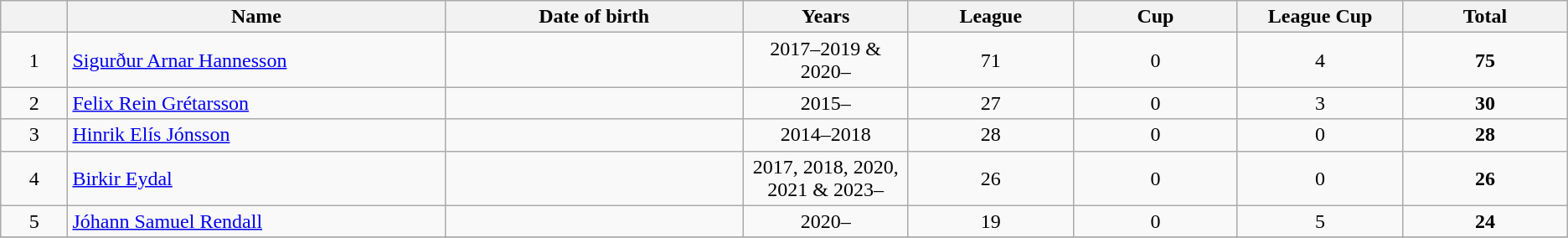<table class="wikitable sortable" style="text-align:center;">
<tr>
<th style="width: 3em;"></th>
<th style="width: 19em;">Name</th>
<th style="width: 15em;">Date of birth</th>
<th style="width: 8em;">Years</th>
<th style="width: 8em;">League</th>
<th style="width: 8em;">Cup</th>
<th style="width: 8em;">League Cup</th>
<th style="width: 8em;">Total</th>
</tr>
<tr>
<td>1</td>
<td style="text-align:left;"> <a href='#'>Sigurður Arnar Hannesson</a></td>
<td></td>
<td>2017–2019 & 2020–</td>
<td>71</td>
<td>0</td>
<td>4</td>
<td><strong>75</strong></td>
</tr>
<tr>
<td>2</td>
<td style="text-align:left;"> <a href='#'>Felix Rein Grétarsson</a></td>
<td></td>
<td>2015–</td>
<td>27</td>
<td>0</td>
<td>3</td>
<td><strong>30</strong></td>
</tr>
<tr>
<td>3</td>
<td style="text-align:left;"> <a href='#'>Hinrik Elís Jónsson</a></td>
<td></td>
<td>2014–2018</td>
<td>28</td>
<td>0</td>
<td>0</td>
<td><strong>28</strong></td>
</tr>
<tr>
<td>4</td>
<td style="text-align:left;"> <a href='#'>Birkir Eydal</a></td>
<td></td>
<td>2017, 2018, 2020, 2021 & 2023–</td>
<td>26</td>
<td>0</td>
<td>0</td>
<td><strong>26</strong></td>
</tr>
<tr>
<td>5</td>
<td style="text-align:left;"> <a href='#'>Jóhann Samuel Rendall</a></td>
<td></td>
<td>2020–</td>
<td>19</td>
<td>0</td>
<td>5</td>
<td><strong>24</strong></td>
</tr>
<tr>
</tr>
</table>
